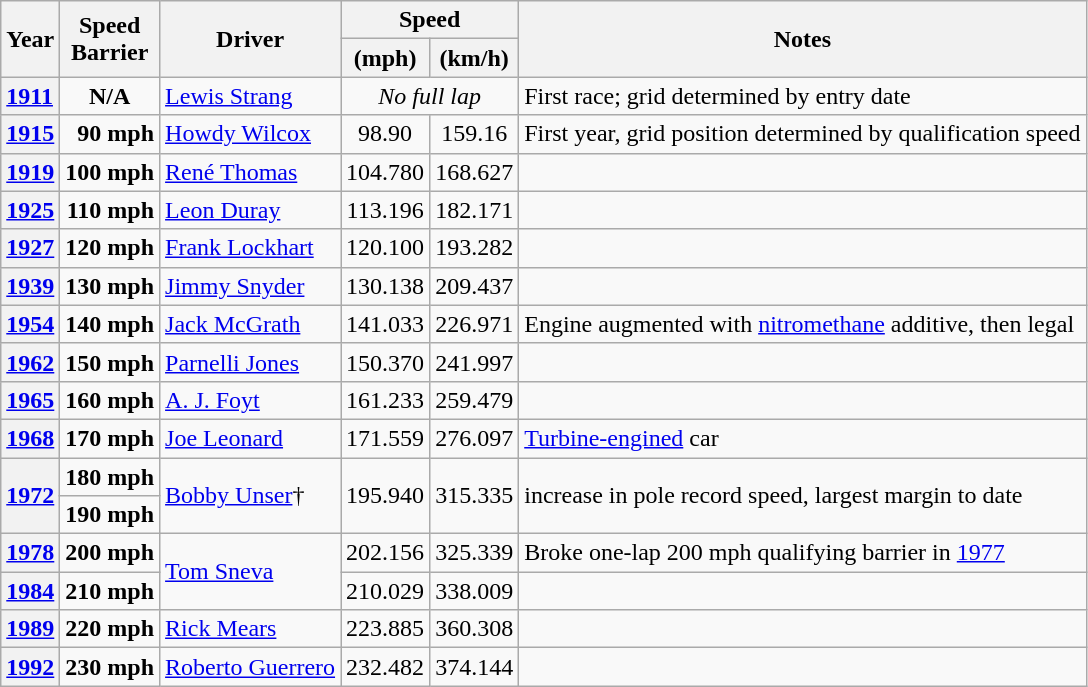<table class="wikitable">
<tr>
<td style="background:#F2F2F2;" align=center rowspan="2"><strong>Year</strong></td>
<td style="background:#F2F2F2;" align=center rowspan="2"><strong>Speed</strong><br><strong>Barrier</strong></td>
<td style="background:#F2F2F2;" align=center rowspan="2"><strong>Driver</strong></td>
<td style="background:#F2F2F2;" align=center colspan="2"><strong>Speed</strong></td>
<td style="background:#F2F2F2;" align=center rowspan="2"><strong>Notes</strong></td>
</tr>
<tr>
<td style="background:#F2F2F2;" align=center><strong>(mph)</strong></td>
<td style="background:#F2F2F2;" align=center><strong>(km/h)</strong></td>
</tr>
<tr>
<td style="background:#F2F2F2;"><strong><a href='#'>1911</a></strong></td>
<td align="center"><strong>N/A</strong></td>
<td> <a href='#'>Lewis Strang</a></td>
<td align="center" colspan="2"><em>No full lap</em></td>
<td>First race; grid determined by entry date</td>
</tr>
<tr>
<td style="background:#F2F2F2;"><strong><a href='#'>1915</a></strong></td>
<td align="right"><strong>90 mph</strong></td>
<td> <a href='#'>Howdy Wilcox</a></td>
<td align="center">98.90</td>
<td align="center">159.16</td>
<td>First year, grid position determined by qualification speed</td>
</tr>
<tr>
<td style="background:#F2F2F2;"><strong><a href='#'>1919</a></strong></td>
<td align="right"><strong>100 mph</strong></td>
<td> <a href='#'>René Thomas</a></td>
<td align="center">104.780</td>
<td align="center">168.627</td>
<td> </td>
</tr>
<tr>
<td style="background:#F2F2F2;"><strong><a href='#'>1925</a></strong></td>
<td align="right"><strong>110 mph</strong></td>
<td> <a href='#'>Leon Duray</a></td>
<td align="center">113.196</td>
<td align="center">182.171</td>
<td> </td>
</tr>
<tr>
<td style="background:#F2F2F2;"><strong><a href='#'>1927</a></strong></td>
<td align="right"><strong>120 mph</strong></td>
<td> <a href='#'>Frank Lockhart</a></td>
<td align="center">120.100</td>
<td align="center">193.282</td>
<td> </td>
</tr>
<tr>
<td style="background:#F2F2F2;"><strong><a href='#'>1939</a></strong></td>
<td align="right"><strong>130 mph</strong></td>
<td> <a href='#'>Jimmy Snyder</a></td>
<td align="center">130.138</td>
<td align="center">209.437</td>
<td> </td>
</tr>
<tr>
<td style="background:#F2F2F2;"><strong><a href='#'>1954</a></strong></td>
<td align="right"><strong>140 mph</strong></td>
<td> <a href='#'>Jack McGrath</a></td>
<td align="center">141.033</td>
<td align="center">226.971</td>
<td>Engine augmented with <a href='#'>nitromethane</a> additive, then legal</td>
</tr>
<tr>
<td style="background:#F2F2F2;"><strong><a href='#'>1962</a></strong></td>
<td align="right"><strong>150 mph</strong></td>
<td> <a href='#'>Parnelli Jones</a></td>
<td align="center">150.370</td>
<td align="center">241.997</td>
<td> </td>
</tr>
<tr>
<td style="background:#F2F2F2;"><strong><a href='#'>1965</a></strong></td>
<td align="right"><strong>160 mph</strong></td>
<td> <a href='#'>A. J. Foyt</a></td>
<td align="center">161.233</td>
<td align="center">259.479</td>
<td> </td>
</tr>
<tr>
<td style="background:#F2F2F2;"><strong><a href='#'>1968</a></strong></td>
<td align="right"><strong>170 mph</strong></td>
<td> <a href='#'>Joe Leonard</a></td>
<td align="center">171.559</td>
<td align="center">276.097</td>
<td><a href='#'>Turbine-engined</a> car</td>
</tr>
<tr>
<td style="background:#F2F2F2;" align="center" rowspan="2"><strong><a href='#'>1972</a></strong></td>
<td align="right"><strong>180 mph</strong></td>
<td rowspan="2"> <a href='#'>Bobby Unser</a>†</td>
<td align="center" rowspan="2">195.940</td>
<td align="center" rowspan="2">315.335</td>
<td rowspan="2"> increase in pole record speed, largest margin to date</td>
</tr>
<tr>
<td><strong>190 mph</strong></td>
</tr>
<tr>
<td style="background:#F2F2F2;"><strong><a href='#'>1978</a></strong></td>
<td align="right"><strong>200 mph</strong></td>
<td rowspan="2"> <a href='#'>Tom Sneva</a></td>
<td align="center">202.156</td>
<td align="center">325.339</td>
<td>Broke one-lap 200 mph qualifying barrier in <a href='#'>1977</a></td>
</tr>
<tr>
<td style="background:#F2F2F2;"><strong><a href='#'>1984</a></strong></td>
<td align="right"><strong>210 mph</strong></td>
<td align="center">210.029</td>
<td align="center">338.009</td>
<td> </td>
</tr>
<tr>
<td style="background:#F2F2F2;"><strong><a href='#'>1989</a></strong></td>
<td align="right"><strong>220 mph</strong></td>
<td> <a href='#'>Rick Mears</a></td>
<td align="center">223.885</td>
<td align="center">360.308</td>
<td> </td>
</tr>
<tr>
<td style="background:#F2F2F2;"><strong><a href='#'>1992</a></strong></td>
<td align="right"><strong>230 mph</strong></td>
<td> <a href='#'>Roberto Guerrero</a></td>
<td align="center">232.482</td>
<td align="center">374.144</td>
<td> </td>
</tr>
</table>
